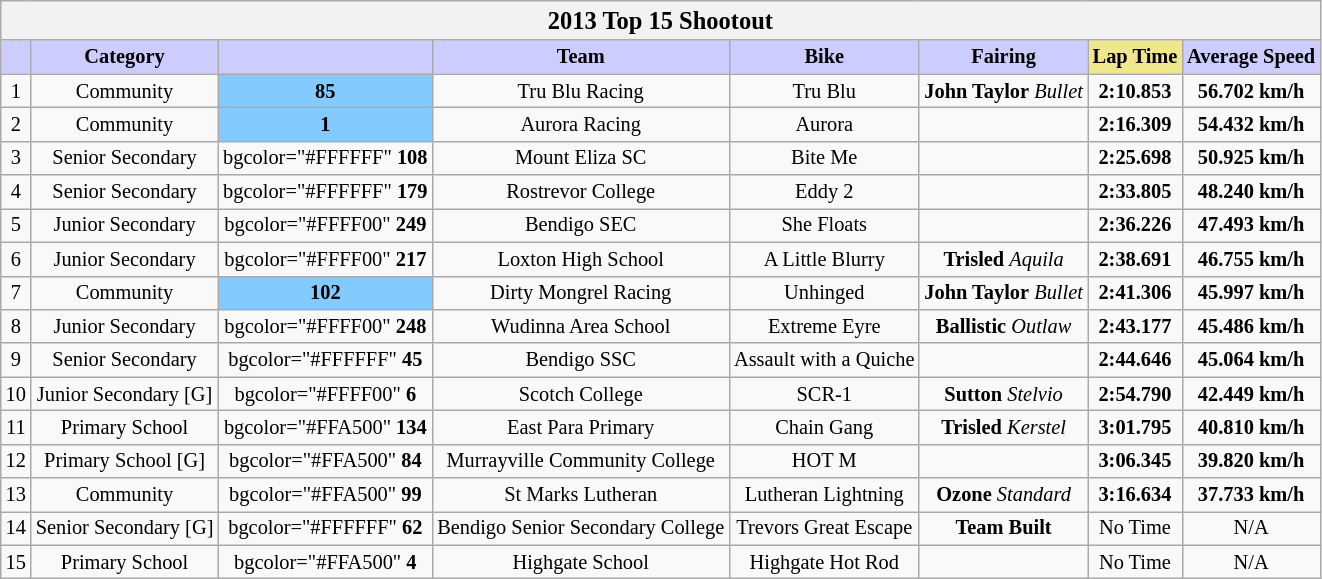<table class="wikitable collapsible collapsed" style="font-size: 85%; text-align:center">
<tr>
<th colspan="8" width="500"><big>2013 Top 15 Shootout</big></th>
</tr>
<tr>
<th style="background:#ccf"></th>
<th style="background:#ccf">Category</th>
<th style="background:#ccf"></th>
<th style="background:#ccf">Team</th>
<th style="background:#ccf">Bike</th>
<th style="background:#ccf">Fairing</th>
<th style="background:#f0e68c">Lap Time</th>
<th style="background:#ccf">Average Speed</th>
</tr>
<tr>
<td>1</td>
<td>Community</td>
<td bgcolor=#82CAFF><strong>85</strong></td>
<td> Tru Blu Racing</td>
<td>Tru Blu</td>
<td><strong>John Taylor</strong> <em>Bullet</em></td>
<td><strong>2:10.853</strong></td>
<td><strong>56.702 km/h</strong></td>
</tr>
<tr>
<td>2</td>
<td>Community</td>
<td bgcolor=#82CAFF><strong>1</strong></td>
<td> Aurora Racing</td>
<td>Aurora</td>
<td></td>
<td><strong>2:16.309</strong></td>
<td><strong>54.432 km/h</strong></td>
</tr>
<tr>
<td>3</td>
<td>Senior Secondary</td>
<td>bgcolor="#FFFFFF" <strong>108</strong></td>
<td> Mount Eliza SC</td>
<td>Bite Me</td>
<td></td>
<td><strong>2:25.698</strong></td>
<td><strong>50.925 km/h</strong></td>
</tr>
<tr>
<td>4</td>
<td>Senior Secondary</td>
<td>bgcolor="#FFFFFF" <strong>179</strong></td>
<td> Rostrevor College</td>
<td>Eddy 2</td>
<td></td>
<td><strong>2:33.805</strong></td>
<td><strong>48.240 km/h</strong></td>
</tr>
<tr>
<td>5</td>
<td>Junior Secondary</td>
<td>bgcolor="#FFFF00" <strong>249</strong></td>
<td> Bendigo SEC</td>
<td>She Floats</td>
<td></td>
<td><strong>2:36.226</strong></td>
<td><strong>47.493 km/h</strong></td>
</tr>
<tr>
<td>6</td>
<td>Junior Secondary</td>
<td>bgcolor="#FFFF00" <strong>217</strong></td>
<td> Loxton High School</td>
<td>A Little Blurry</td>
<td><strong>Trisled</strong> <em>Aquila</em></td>
<td><strong>2:38.691</strong></td>
<td><strong>46.755 km/h</strong></td>
</tr>
<tr>
<td>7</td>
<td>Community</td>
<td bgcolor=#82CAFF><strong>102</strong></td>
<td> Dirty Mongrel Racing</td>
<td>Unhinged</td>
<td><strong>John Taylor</strong> <em>Bullet</em></td>
<td><strong>2:41.306</strong></td>
<td><strong>45.997 km/h</strong></td>
</tr>
<tr>
<td>8</td>
<td>Junior Secondary</td>
<td>bgcolor="#FFFF00" <strong>248</strong></td>
<td> Wudinna Area School</td>
<td>Extreme Eyre</td>
<td><strong>Ballistic</strong> <em>Outlaw</em></td>
<td><strong>2:43.177</strong></td>
<td><strong>45.486 km/h</strong></td>
</tr>
<tr>
<td>9</td>
<td>Senior Secondary</td>
<td>bgcolor="#FFFFFF" <strong>45</strong></td>
<td> Bendigo SSC</td>
<td>Assault with a Quiche</td>
<td></td>
<td><strong>2:44.646</strong></td>
<td><strong>45.064 km/h</strong></td>
</tr>
<tr>
<td>10</td>
<td>Junior Secondary [G]</td>
<td>bgcolor="#FFFF00" <strong>6</strong></td>
<td> Scotch College</td>
<td>SCR-1</td>
<td><strong>Sutton</strong> <em>Stelvio</em></td>
<td><strong>2:54.790</strong></td>
<td><strong>42.449 km/h</strong></td>
</tr>
<tr>
<td>11</td>
<td>Primary School</td>
<td>bgcolor="#FFA500" <strong>134</strong></td>
<td> East Para Primary</td>
<td>Chain Gang</td>
<td><strong>Trisled</strong> <em>Kerstel</em></td>
<td><strong>3:01.795</strong></td>
<td><strong>40.810 km/h</strong></td>
</tr>
<tr>
<td>12</td>
<td>Primary School [G]</td>
<td>bgcolor="#FFA500" <strong>84</strong></td>
<td> Murrayville Community College</td>
<td>HOT M</td>
<td></td>
<td><strong>3:06.345</strong></td>
<td><strong>39.820 km/h</strong></td>
</tr>
<tr>
<td>13</td>
<td>Community</td>
<td>bgcolor="#FFA500" <strong>99</strong></td>
<td> St Marks Lutheran</td>
<td>Lutheran Lightning</td>
<td><strong>Ozone</strong> <em>Standard</em></td>
<td><strong>3:16.634</strong></td>
<td><strong>37.733 km/h</strong></td>
</tr>
<tr>
<td>14</td>
<td>Senior Secondary [G]</td>
<td>bgcolor="#FFFFFF" <strong>62</strong></td>
<td> Bendigo Senior Secondary College</td>
<td>Trevors Great Escape</td>
<td><strong>Team Built</strong></td>
<td>No Time</td>
<td>N/A</td>
</tr>
<tr>
<td>15</td>
<td>Primary School</td>
<td>bgcolor="#FFA500" <strong>4</strong></td>
<td> Highgate School</td>
<td>Highgate Hot Rod</td>
<td></td>
<td>No Time</td>
<td>N/A</td>
</tr>
</table>
